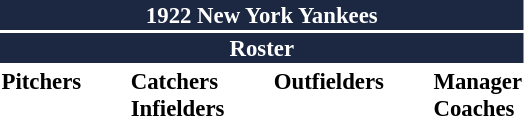<table class="toccolours" style="font-size: 95%;">
<tr>
<th colspan="10" style="background-color: #1c2841; color: white; text-align: center;">1922 New York Yankees</th>
</tr>
<tr>
<td colspan="10" style="background-color: #1c2841; color: white; text-align: center;"><strong>Roster</strong></td>
</tr>
<tr>
<td valign="top"><strong>Pitchers</strong><br>






</td>
<td width="25px"></td>
<td valign="top"><strong>Catchers</strong><br>


<strong>Infielders</strong>






</td>
<td width="25px"></td>
<td valign="top"><strong>Outfielders</strong><br>






</td>
<td width="25px"></td>
<td valign="top"><strong>Manager</strong><br>
<strong>Coaches</strong>

</td>
</tr>
</table>
